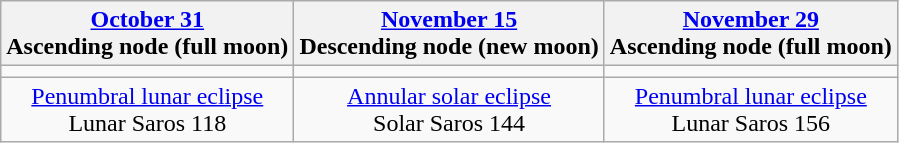<table class="wikitable">
<tr>
<th><a href='#'>October 31</a><br>Ascending node (full moon)<br></th>
<th><a href='#'>November 15</a><br>Descending node (new moon)<br></th>
<th><a href='#'>November 29</a><br>Ascending node (full moon)<br></th>
</tr>
<tr>
<td></td>
<td></td>
<td></td>
</tr>
<tr align=center>
<td><a href='#'>Penumbral lunar eclipse</a><br>Lunar Saros 118</td>
<td><a href='#'>Annular solar eclipse</a><br>Solar Saros 144</td>
<td><a href='#'>Penumbral lunar eclipse</a><br>Lunar Saros 156</td>
</tr>
</table>
